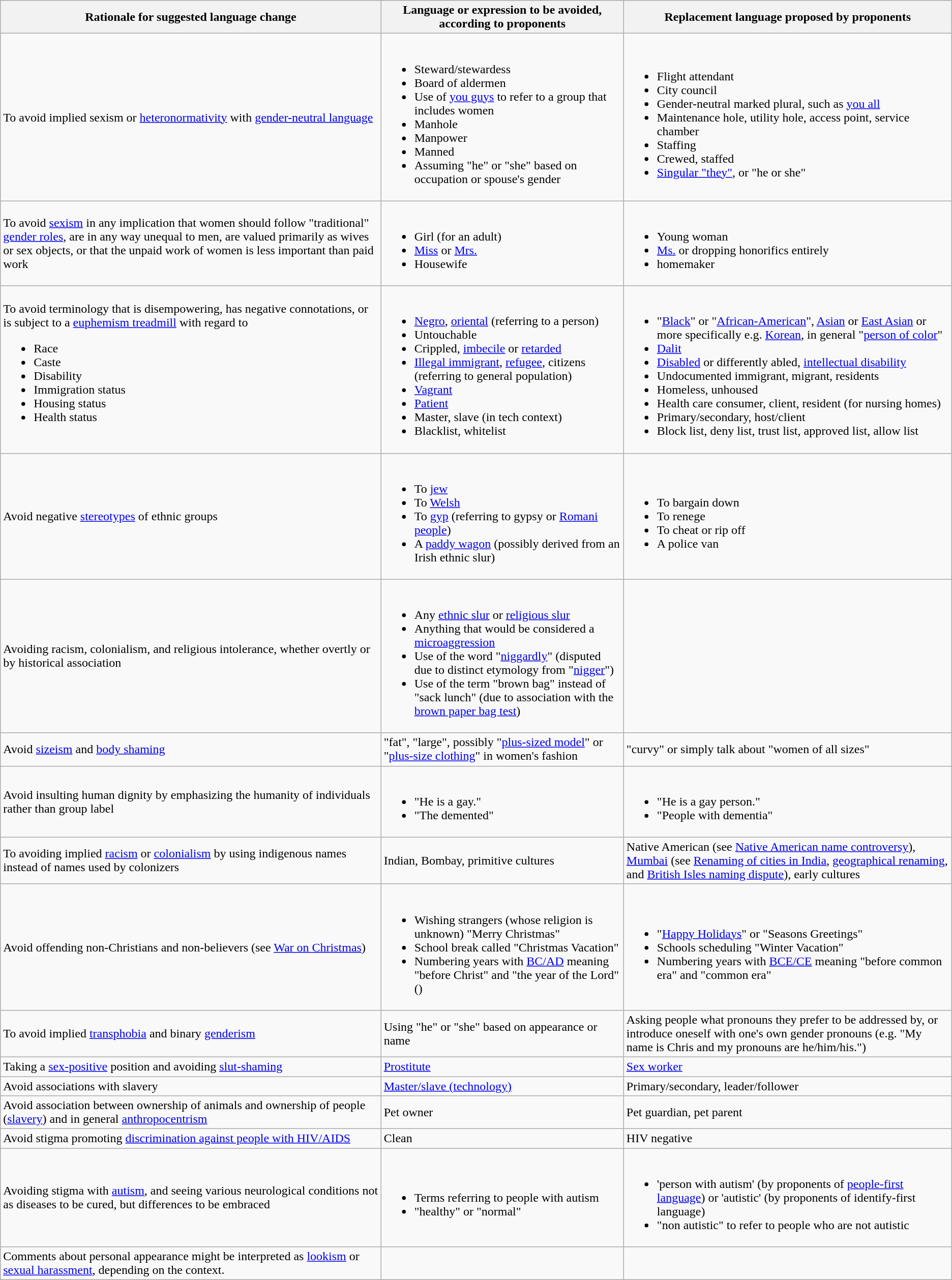<table class=wikitable>
<tr>
<th>Rationale for suggested language change</th>
<th>Language or expression to be avoided, according to proponents</th>
<th>Replacement language proposed by proponents</th>
</tr>
<tr>
<td>To avoid implied sexism or <a href='#'>heteronormativity</a> with <a href='#'>gender-neutral language</a></td>
<td><br><ul><li>Steward/stewardess</li><li>Board of aldermen</li><li>Use of <a href='#'>you guys</a> to refer to a group that includes women</li><li>Manhole</li><li>Manpower</li><li>Manned</li><li>Assuming "he" or "she" based on occupation or spouse's gender</li></ul></td>
<td><br><ul><li>Flight attendant</li><li>City council</li><li>Gender-neutral marked plural, such as <a href='#'>you all</a></li><li>Maintenance hole, utility hole, access point, service chamber</li><li>Staffing</li><li>Crewed, staffed</li><li><a href='#'>Singular "they"</a>, or "he or she"</li></ul></td>
</tr>
<tr>
<td>To avoid <a href='#'>sexism</a> in any implication that women should follow "traditional" <a href='#'>gender roles</a>, are in any way unequal to men, are valued primarily as wives or sex objects, or that the unpaid work of women is less important than paid work</td>
<td><br><ul><li>Girl (for an adult)</li><li><a href='#'>Miss</a> or <a href='#'>Mrs.</a></li><li>Housewife</li></ul></td>
<td><br><ul><li>Young woman</li><li><a href='#'>Ms.</a> or dropping honorifics entirely</li><li>homemaker</li></ul></td>
</tr>
<tr>
<td>To avoid terminology that is disempowering, has negative connotations, or is subject to a <a href='#'>euphemism treadmill</a> with regard to<br><ul><li>Race</li><li>Caste</li><li>Disability</li><li>Immigration status</li><li>Housing status</li><li>Health status</li></ul></td>
<td><br><ul><li><a href='#'>Negro</a>, <a href='#'>oriental</a> (referring to a person)</li><li>Untouchable</li><li>Crippled, <a href='#'>imbecile</a> or <a href='#'>retarded</a></li><li><a href='#'>Illegal immigrant</a>, <a href='#'>refugee</a>, citizens (referring to general population)</li><li><a href='#'>Vagrant</a></li><li><a href='#'>Patient</a></li><li>Master, slave (in tech context)</li><li>Blacklist, whitelist</li></ul></td>
<td><br><ul><li>"<a href='#'>Black</a>" or "<a href='#'>African-American</a>", <a href='#'>Asian</a> or <a href='#'>East Asian</a> or more specifically e.g. <a href='#'>Korean</a>, in general "<a href='#'>person of color</a>"</li><li><a href='#'>Dalit</a></li><li><a href='#'>Disabled</a> or differently abled, <a href='#'>intellectual disability</a></li><li>Undocumented immigrant, migrant, residents</li><li>Homeless, unhoused</li><li>Health care consumer, client, resident (for nursing homes)</li><li>Primary/secondary, host/client</li><li>Block list, deny list, trust list, approved list, allow list</li></ul></td>
</tr>
<tr>
<td>Avoid negative <a href='#'>stereotypes</a> of ethnic groups</td>
<td><br><ul><li>To <a href='#'>jew</a></li><li>To <a href='#'>Welsh</a></li><li>To <a href='#'>gyp</a> (referring to gypsy or <a href='#'>Romani people</a>)</li><li>A <a href='#'>paddy wagon</a> (possibly derived from an Irish ethnic slur)</li></ul></td>
<td><br><ul><li>To bargain down</li><li>To renege</li><li>To cheat or rip off</li><li>A police van</li></ul></td>
</tr>
<tr>
<td>Avoiding racism, colonialism, and religious intolerance, whether overtly or by historical association</td>
<td><br><ul><li>Any <a href='#'>ethnic slur</a> or <a href='#'>religious slur</a></li><li>Anything that would be considered a <a href='#'>microaggression</a></li><li>Use of the word "<a href='#'>niggardly</a>" (disputed due to distinct etymology from "<a href='#'>nigger</a>")</li><li>Use of the term "brown bag" instead of "sack lunch" (due to association with the <a href='#'>brown paper bag test</a>)</li></ul></td>
<td></td>
</tr>
<tr>
<td>Avoid <a href='#'>sizeism</a> and <a href='#'>body shaming</a></td>
<td>"fat", "large", possibly "<a href='#'>plus-sized model</a>" or "<a href='#'>plus-size clothing</a>" in women's fashion</td>
<td>"curvy" or simply talk about "women of all sizes"</td>
</tr>
<tr>
<td>Avoid insulting human dignity by emphasizing the humanity of individuals rather than group label</td>
<td><br><ul><li>"He is a gay."</li><li>"The demented"</li></ul></td>
<td><br><ul><li>"He is a gay person."</li><li>"People with dementia"</li></ul></td>
</tr>
<tr>
<td>To avoiding implied <a href='#'>racism</a> or <a href='#'>colonialism</a> by using indigenous names instead of names used by colonizers</td>
<td>Indian, Bombay, primitive cultures</td>
<td>Native American (see <a href='#'>Native American name controversy</a>), <a href='#'>Mumbai</a> (see <a href='#'>Renaming of cities in India</a>, <a href='#'>geographical renaming</a>, and <a href='#'>British Isles naming dispute</a>), early cultures</td>
</tr>
<tr>
<td>Avoid offending non-Christians and non-believers (see <a href='#'>War on Christmas</a>)</td>
<td><br><ul><li>Wishing strangers (whose religion is unknown) "Merry Christmas"</li><li>School break called "Christmas Vacation"</li><li>Numbering years with <a href='#'>BC/AD</a> meaning "before Christ" and "the year of the Lord" ()</li></ul></td>
<td><br><ul><li>"<a href='#'>Happy Holidays</a>" or "Seasons Greetings"</li><li>Schools scheduling "Winter Vacation"</li><li>Numbering years with <a href='#'>BCE/CE</a> meaning "before common era" and "common era"</li></ul></td>
</tr>
<tr>
<td>To avoid implied <a href='#'>transphobia</a> and binary <a href='#'>genderism</a></td>
<td>Using "he" or "she" based on appearance or name</td>
<td>Asking people what pronouns they prefer to be addressed by, or introduce oneself with one's own gender pronouns (e.g. "My name is Chris and my pronouns are he/him/his.")</td>
</tr>
<tr>
<td>Taking a <a href='#'>sex-positive</a> position and avoiding <a href='#'>slut-shaming</a></td>
<td><a href='#'>Prostitute</a></td>
<td><a href='#'>Sex worker</a></td>
</tr>
<tr>
<td>Avoid associations with slavery</td>
<td><a href='#'>Master/slave (technology)</a></td>
<td>Primary/secondary, leader/follower</td>
</tr>
<tr>
<td>Avoid association between ownership of animals and ownership of people (<a href='#'>slavery</a>) and in general <a href='#'>anthropocentrism</a></td>
<td>Pet owner</td>
<td>Pet guardian, pet parent</td>
</tr>
<tr>
<td>Avoid stigma promoting <a href='#'>discrimination against people with HIV/AIDS</a></td>
<td>Clean</td>
<td>HIV negative</td>
</tr>
<tr>
<td>Avoiding stigma with <a href='#'>autism</a>, and seeing various neurological conditions not as diseases to be cured, but differences to be embraced</td>
<td><br><ul><li>Terms referring to people with autism</li><li>"healthy" or "normal"</li></ul></td>
<td><br><ul><li>'person with autism' (by proponents of <a href='#'>people-first language</a>) or 'autistic' (by proponents of identify-first language)</li><li>"non autistic" to refer to people who are not autistic</li></ul></td>
</tr>
<tr>
<td>Comments about personal appearance might be interpreted as <a href='#'>lookism</a> or <a href='#'>sexual harassment</a>, depending on the context.</td>
<td></td>
<td></td>
</tr>
</table>
